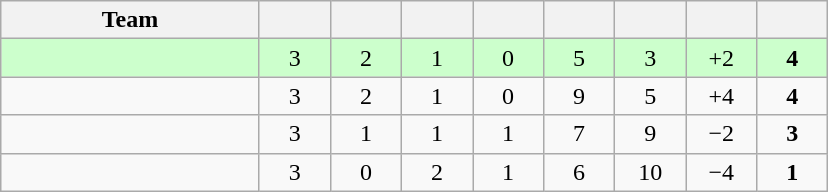<table class="wikitable" style="text-align:center;">
<tr>
<th width=165>Team</th>
<th width=40></th>
<th width=40></th>
<th width=40></th>
<th width=40></th>
<th width=40></th>
<th width=40></th>
<th width=40></th>
<th width=40></th>
</tr>
<tr bgcolor="ccffcc">
<td style="text-align:left;"></td>
<td>3</td>
<td>2</td>
<td>1</td>
<td>0</td>
<td>5</td>
<td>3</td>
<td>+2</td>
<td><strong>4</strong></td>
</tr>
<tr>
<td style="text-align:left;"></td>
<td>3</td>
<td>2</td>
<td>1</td>
<td>0</td>
<td>9</td>
<td>5</td>
<td>+4</td>
<td><strong>4</strong></td>
</tr>
<tr>
<td style="text-align:left;"></td>
<td>3</td>
<td>1</td>
<td>1</td>
<td>1</td>
<td>7</td>
<td>9</td>
<td>−2</td>
<td><strong>3</strong></td>
</tr>
<tr>
<td style="text-align:left;"></td>
<td>3</td>
<td>0</td>
<td>2</td>
<td>1</td>
<td>6</td>
<td>10</td>
<td>−4</td>
<td><strong>1</strong></td>
</tr>
</table>
